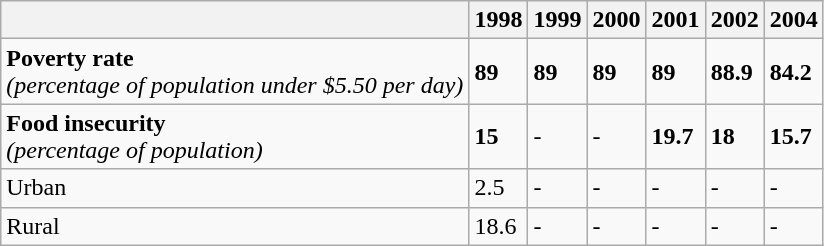<table class="wikitable">
<tr>
<th></th>
<th>1998</th>
<th>1999</th>
<th>2000</th>
<th>2001</th>
<th>2002</th>
<th>2004</th>
</tr>
<tr>
<td><strong>Poverty rate</strong><br><em>(percentage of population under $5.50 per day)</em></td>
<td><strong>89</strong></td>
<td><strong>89</strong></td>
<td><strong>89</strong></td>
<td><strong>89</strong></td>
<td><strong>88.9</strong></td>
<td><strong>84.2</strong></td>
</tr>
<tr>
<td><strong>Food insecurity</strong><br><em>(percentage of population)</em></td>
<td><strong>15</strong></td>
<td>-</td>
<td>-</td>
<td><strong>19.7</strong></td>
<td><strong>18</strong></td>
<td><strong>15.7</strong></td>
</tr>
<tr>
<td>Urban</td>
<td>2.5</td>
<td>-</td>
<td>-</td>
<td>-</td>
<td>-</td>
<td>-</td>
</tr>
<tr>
<td>Rural</td>
<td>18.6</td>
<td>-</td>
<td>-</td>
<td>-</td>
<td>-</td>
<td>-</td>
</tr>
</table>
